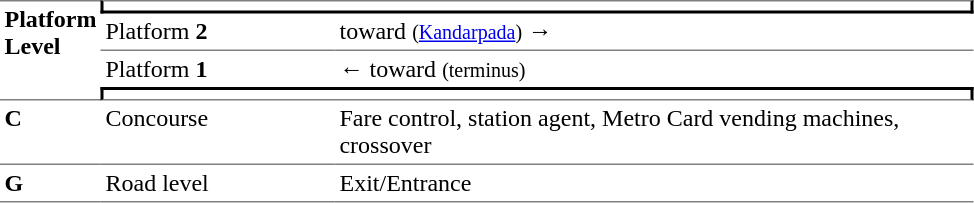<table border=0 cellspacing=0 cellpadding=3>
<tr>
<td style="border-bottom:solid 1px gray;vertical-align:top;border-top:solid 1px gray;" rowspan=4;><strong>Platform Level</strong></td>
<td style="border-top:solid 1px gray;border-right:solid 2px black;border-left:solid 2px black;border-bottom:solid 2px black;text-align:center;" colspan=2></td>
</tr>
<tr>
<td style="border-bottom:solid 1px gray;" width=150>Platform <span><strong>2</strong></span></td>
<td style="border-bottom:solid 1px gray;" width=390>  toward  <small>(<a href='#'>Kandarpada</a>)</small> →</td>
</tr>
<tr>
<td>Platform <span><strong>1</strong></span></td>
<td>←  toward  <small>(terminus)</small></td>
</tr>
<tr>
<td style="border-top:solid 2px black;border-right:solid 2px black;border-left:solid 2px black;border-bottom:solid 1px gray;text-align:center;" colspan=2></td>
</tr>
<tr>
<td style="vertical-align:top"><strong>C</strong></td>
<td style="vertical-align:top">Concourse</td>
<td style="vertical-align:top">Fare control, station agent, Metro Card vending machines, crossover</td>
</tr>
<tr>
<td style="border-bottom:solid 1px gray;border-top:solid 1px gray; vertical-align:top" width=50><strong>G</strong></td>
<td style="border-top:solid 1px gray;border-bottom:solid 1px gray; vertical-align:top" width=100>Road level</td>
<td style="border-top:solid 1px gray;border-bottom:solid 1px gray; vertical-align:top" width=420>Exit/Entrance</td>
</tr>
</table>
